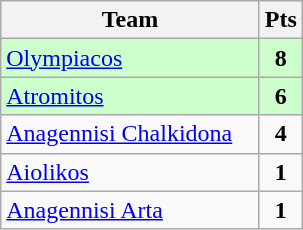<table class="wikitable" style="text-align: center;">
<tr>
<th width=165>Team</th>
<th width=20>Pts</th>
</tr>
<tr bgcolor="#ccffcc">
<td align=left><a href='#'>Olympiacos</a></td>
<td><strong>8</strong></td>
</tr>
<tr bgcolor="#ccffcc">
<td align=left><a href='#'>Atromitos</a></td>
<td><strong>6</strong></td>
</tr>
<tr>
<td align=left><a href='#'>Anagennisi Chalkidona</a></td>
<td><strong>4</strong></td>
</tr>
<tr>
<td align=left><a href='#'>Aiolikos</a></td>
<td><strong>1</strong></td>
</tr>
<tr>
<td align=left><a href='#'>Anagennisi Arta</a></td>
<td><strong>1</strong></td>
</tr>
</table>
